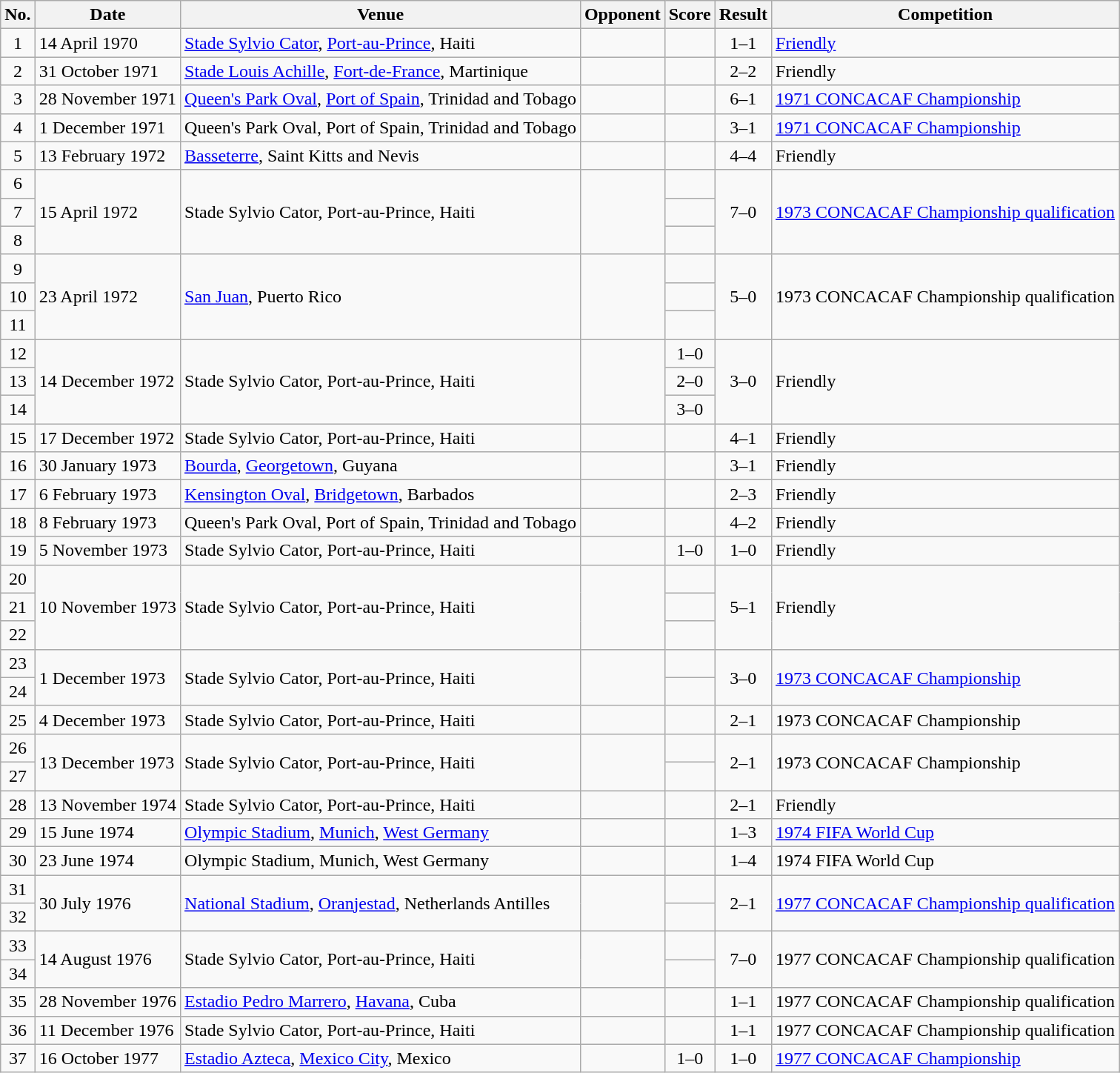<table class="wikitable sortable">
<tr>
<th scope="col">No.</th>
<th scope="col">Date</th>
<th scope="col">Venue</th>
<th scope="col">Opponent</th>
<th scope="col">Score</th>
<th scope="col">Result</th>
<th scope="col">Competition</th>
</tr>
<tr>
<td align="center">1</td>
<td>14 April 1970</td>
<td><a href='#'>Stade Sylvio Cator</a>, <a href='#'>Port-au-Prince</a>, Haiti</td>
<td></td>
<td></td>
<td align="center">1–1</td>
<td><a href='#'>Friendly</a></td>
</tr>
<tr>
<td align="center">2</td>
<td>31 October 1971</td>
<td><a href='#'>Stade Louis Achille</a>, <a href='#'>Fort-de-France</a>, Martinique</td>
<td></td>
<td></td>
<td align="center">2–2</td>
<td>Friendly</td>
</tr>
<tr>
<td align="center">3</td>
<td>28 November 1971</td>
<td><a href='#'>Queen's Park Oval</a>, <a href='#'>Port of Spain</a>, Trinidad and Tobago</td>
<td></td>
<td></td>
<td align="center">6–1</td>
<td><a href='#'>1971 CONCACAF Championship</a></td>
</tr>
<tr>
<td align="center">4</td>
<td>1 December 1971</td>
<td>Queen's Park Oval, Port of Spain, Trinidad and Tobago</td>
<td></td>
<td></td>
<td align="center">3–1</td>
<td><a href='#'>1971 CONCACAF Championship</a></td>
</tr>
<tr>
<td align="center">5</td>
<td>13 February 1972</td>
<td><a href='#'>Basseterre</a>, Saint Kitts and Nevis</td>
<td></td>
<td></td>
<td align="center">4–4</td>
<td>Friendly</td>
</tr>
<tr>
<td align="center">6</td>
<td rowspan="3">15 April 1972</td>
<td rowspan="3">Stade Sylvio Cator, Port-au-Prince, Haiti</td>
<td rowspan="3"></td>
<td></td>
<td rowspan="3" style="text-align:center">7–0</td>
<td rowspan="3"><a href='#'>1973 CONCACAF Championship qualification</a></td>
</tr>
<tr>
<td align="center">7</td>
<td></td>
</tr>
<tr>
<td align="center">8</td>
<td></td>
</tr>
<tr>
<td align="center">9</td>
<td rowspan="3">23 April 1972</td>
<td rowspan="3"><a href='#'>San Juan</a>, Puerto Rico</td>
<td rowspan="3"></td>
<td></td>
<td rowspan="3" style="text-align:center">5–0</td>
<td rowspan="3">1973 CONCACAF Championship qualification</td>
</tr>
<tr>
<td align="center">10</td>
<td></td>
</tr>
<tr>
<td align="center">11</td>
<td></td>
</tr>
<tr>
<td align="center">12</td>
<td rowspan="3">14 December 1972</td>
<td rowspan="3">Stade Sylvio Cator, Port-au-Prince, Haiti</td>
<td rowspan="3"></td>
<td align="center">1–0</td>
<td rowspan="3" style="text-align:center">3–0</td>
<td rowspan="3">Friendly</td>
</tr>
<tr>
<td align="center">13</td>
<td align="center">2–0</td>
</tr>
<tr>
<td align="center">14</td>
<td align="center">3–0</td>
</tr>
<tr>
<td align="center">15</td>
<td>17 December 1972</td>
<td>Stade Sylvio Cator, Port-au-Prince, Haiti</td>
<td></td>
<td></td>
<td align="center">4–1</td>
<td>Friendly</td>
</tr>
<tr>
<td align="center">16</td>
<td>30 January 1973</td>
<td><a href='#'>Bourda</a>, <a href='#'>Georgetown</a>, Guyana</td>
<td></td>
<td></td>
<td align="center">3–1</td>
<td>Friendly</td>
</tr>
<tr>
<td align="center">17</td>
<td>6 February 1973</td>
<td><a href='#'>Kensington Oval</a>, <a href='#'>Bridgetown</a>, Barbados</td>
<td></td>
<td></td>
<td align="center">2–3</td>
<td>Friendly</td>
</tr>
<tr>
<td align="center">18</td>
<td>8 February 1973</td>
<td>Queen's Park Oval, Port of Spain, Trinidad and Tobago</td>
<td></td>
<td></td>
<td align="center">4–2</td>
<td>Friendly</td>
</tr>
<tr>
<td align="center">19</td>
<td>5 November 1973</td>
<td>Stade Sylvio Cator, Port-au-Prince, Haiti</td>
<td></td>
<td align="center">1–0</td>
<td align="center">1–0</td>
<td>Friendly</td>
</tr>
<tr>
<td align="center">20</td>
<td rowspan="3">10 November 1973</td>
<td rowspan="3">Stade Sylvio Cator, Port-au-Prince, Haiti</td>
<td rowspan="3"></td>
<td></td>
<td rowspan="3" style="text-align:center">5–1</td>
<td rowspan="3">Friendly</td>
</tr>
<tr>
<td align="center">21</td>
<td></td>
</tr>
<tr>
<td align="center">22</td>
<td></td>
</tr>
<tr>
<td align="center">23</td>
<td rowspan="2">1 December 1973</td>
<td rowspan="2">Stade Sylvio Cator, Port-au-Prince, Haiti</td>
<td rowspan="2"></td>
<td></td>
<td rowspan="2" style="text-align:center">3–0</td>
<td rowspan="2"><a href='#'>1973 CONCACAF Championship</a></td>
</tr>
<tr>
<td align="center">24</td>
<td></td>
</tr>
<tr>
<td align="center">25</td>
<td>4 December 1973</td>
<td>Stade Sylvio Cator, Port-au-Prince, Haiti</td>
<td></td>
<td></td>
<td align="center">2–1</td>
<td>1973 CONCACAF Championship</td>
</tr>
<tr>
<td align="center">26</td>
<td rowspan="2">13 December 1973</td>
<td rowspan="2">Stade Sylvio Cator, Port-au-Prince, Haiti</td>
<td rowspan="2"></td>
<td></td>
<td rowspan="2" style="text-align:center">2–1</td>
<td rowspan="2">1973 CONCACAF Championship</td>
</tr>
<tr>
<td align="center">27</td>
<td></td>
</tr>
<tr>
<td align="center">28</td>
<td>13 November 1974</td>
<td>Stade Sylvio Cator, Port-au-Prince, Haiti</td>
<td></td>
<td></td>
<td align="center">2–1</td>
<td>Friendly</td>
</tr>
<tr>
<td align="center">29</td>
<td>15 June 1974</td>
<td><a href='#'>Olympic Stadium</a>, <a href='#'>Munich</a>, <a href='#'>West Germany</a></td>
<td></td>
<td></td>
<td align="center">1–3</td>
<td><a href='#'>1974 FIFA World Cup</a></td>
</tr>
<tr>
<td align="center">30</td>
<td>23 June 1974</td>
<td>Olympic Stadium, Munich, West Germany</td>
<td></td>
<td></td>
<td align="center">1–4</td>
<td>1974 FIFA World Cup</td>
</tr>
<tr>
<td align="center">31</td>
<td rowspan="2">30 July 1976</td>
<td rowspan="2"><a href='#'>National Stadium</a>, <a href='#'>Oranjestad</a>, Netherlands Antilles</td>
<td rowspan="2"></td>
<td></td>
<td rowspan="2" style="text-align:center">2–1</td>
<td rowspan="2"><a href='#'>1977 CONCACAF Championship qualification</a></td>
</tr>
<tr>
<td align="center">32</td>
<td></td>
</tr>
<tr>
<td align="center">33</td>
<td rowspan="2">14 August 1976</td>
<td rowspan="2">Stade Sylvio Cator, Port-au-Prince, Haiti</td>
<td rowspan="2"></td>
<td></td>
<td rowspan="2" style="text-align:center">7–0</td>
<td rowspan="2">1977 CONCACAF Championship qualification</td>
</tr>
<tr>
<td align="center">34</td>
<td></td>
</tr>
<tr>
<td align="center">35</td>
<td>28 November 1976</td>
<td><a href='#'>Estadio Pedro Marrero</a>, <a href='#'>Havana</a>, Cuba</td>
<td></td>
<td></td>
<td align="center">1–1</td>
<td>1977 CONCACAF Championship qualification</td>
</tr>
<tr>
<td align="center">36</td>
<td>11 December 1976</td>
<td>Stade Sylvio Cator, Port-au-Prince, Haiti</td>
<td></td>
<td></td>
<td align="center">1–1</td>
<td>1977 CONCACAF Championship qualification</td>
</tr>
<tr>
<td align="center">37</td>
<td>16 October 1977</td>
<td><a href='#'>Estadio Azteca</a>, <a href='#'>Mexico City</a>, Mexico</td>
<td></td>
<td align="center">1–0</td>
<td align="center">1–0</td>
<td><a href='#'>1977 CONCACAF Championship</a></td>
</tr>
</table>
